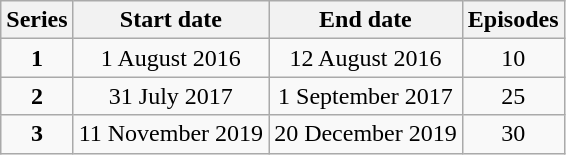<table class="wikitable" style="text-align:center;">
<tr>
<th>Series</th>
<th>Start date</th>
<th>End date</th>
<th>Episodes</th>
</tr>
<tr>
<td><strong>1</strong></td>
<td>1 August 2016</td>
<td>12 August 2016</td>
<td>10</td>
</tr>
<tr>
<td><strong>2</strong></td>
<td>31 July 2017</td>
<td>1 September 2017</td>
<td>25</td>
</tr>
<tr>
<td><strong>3</strong></td>
<td>11 November 2019</td>
<td>20 December 2019</td>
<td>30</td>
</tr>
</table>
